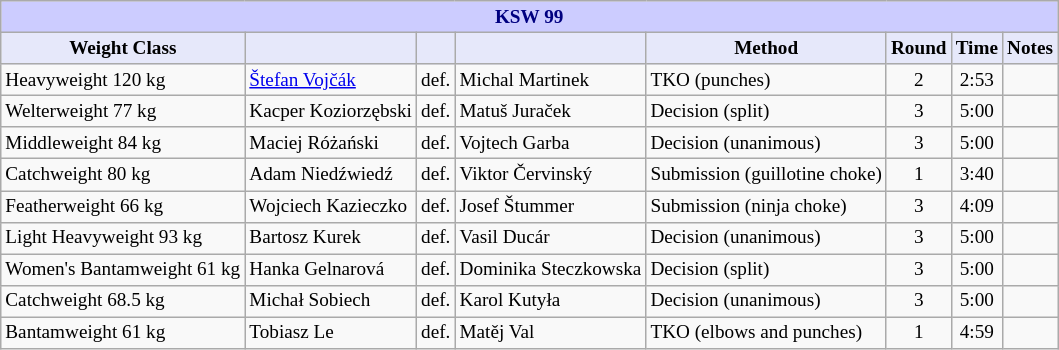<table class="wikitable" style="font-size: 80%;">
<tr>
<th colspan="8" style="background-color: #ccf; color: #000080; text-align: center;"><strong>KSW 99</strong></th>
</tr>
<tr>
<th colspan="1" style="background-color: #E6E8FA; color: #000000; text-align: center;">Weight Class</th>
<th colspan="1" style="background-color: #E6E8FA; color: #000000; text-align: center;"></th>
<th colspan="1" style="background-color: #E6E8FA; color: #000000; text-align: center;"></th>
<th colspan="1" style="background-color: #E6E8FA; color: #000000; text-align: center;"></th>
<th colspan="1" style="background-color: #E6E8FA; color: #000000; text-align: center;">Method</th>
<th colspan="1" style="background-color: #E6E8FA; color: #000000; text-align: center;">Round</th>
<th colspan="1" style="background-color: #E6E8FA; color: #000000; text-align: center;">Time</th>
<th colspan="1" style="background-color: #E6E8FA; color: #000000; text-align: center;">Notes</th>
</tr>
<tr>
<td>Heavyweight 120 kg</td>
<td> <a href='#'>Štefan Vojčák</a></td>
<td align=center>def.</td>
<td> Michal Martinek</td>
<td>TKO (punches)</td>
<td align=center>2</td>
<td align=center>2:53</td>
<td></td>
</tr>
<tr>
<td>Welterweight 77 kg</td>
<td> Kacper Koziorzębski</td>
<td align=center>def.</td>
<td> Matuš Juraček</td>
<td>Decision (split)</td>
<td align=center>3</td>
<td align=center>5:00</td>
<td></td>
</tr>
<tr>
<td>Middleweight 84 kg</td>
<td> Maciej Różański</td>
<td align=center>def.</td>
<td> Vojtech Garba</td>
<td>Decision (unanimous)</td>
<td align=center>3</td>
<td align=center>5:00</td>
<td></td>
</tr>
<tr>
<td>Catchweight 80 kg</td>
<td> Adam Niedźwiedź</td>
<td align=center>def.</td>
<td> Viktor Červinský</td>
<td>Submission (guillotine choke)</td>
<td align=center>1</td>
<td align=center>3:40</td>
<td></td>
</tr>
<tr>
<td>Featherweight 66 kg</td>
<td> Wojciech Kazieczko</td>
<td align=center>def.</td>
<td> Josef Štummer</td>
<td>Submission (ninja choke)</td>
<td align=center>3</td>
<td align=center>4:09</td>
<td></td>
</tr>
<tr>
<td>Light Heavyweight 93 kg</td>
<td> Bartosz Kurek</td>
<td align=center>def.</td>
<td> Vasil Ducár</td>
<td>Decision (unanimous)</td>
<td align=center>3</td>
<td align=center>5:00</td>
<td></td>
</tr>
<tr>
<td>Women's Bantamweight 61 kg</td>
<td> Hanka Gelnarová</td>
<td align=center>def.</td>
<td> Dominika Steczkowska</td>
<td>Decision (split)</td>
<td align=center>3</td>
<td align=center>5:00</td>
<td></td>
</tr>
<tr>
<td>Catchweight 68.5 kg</td>
<td> Michał Sobiech</td>
<td align=center>def.</td>
<td> Karol Kutyła</td>
<td>Decision (unanimous)</td>
<td align=center>3</td>
<td align=center>5:00</td>
<td></td>
</tr>
<tr>
<td>Bantamweight 61 kg</td>
<td> Tobiasz Le</td>
<td align=center>def.</td>
<td> Matěj Val</td>
<td>TKO (elbows and punches)</td>
<td align=center>1</td>
<td align=center>4:59</td>
<td></td>
</tr>
</table>
